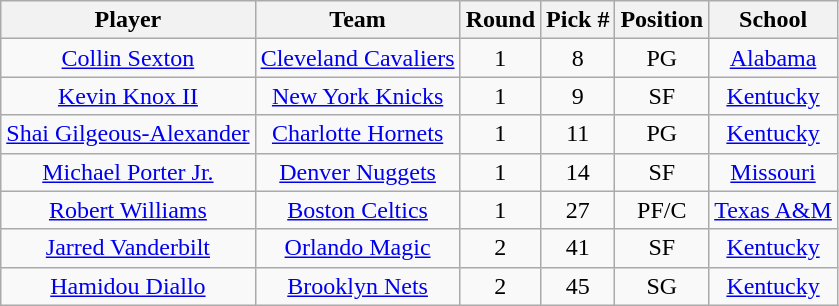<table class="wikitable sortable" style="text-align: center;">
<tr>
<th>Player</th>
<th>Team</th>
<th>Round</th>
<th>Pick #</th>
<th>Position</th>
<th>School</th>
</tr>
<tr>
<td><a href='#'>Collin Sexton</a></td>
<td><a href='#'>Cleveland Cavaliers</a></td>
<td>1</td>
<td>8</td>
<td>PG</td>
<td><a href='#'>Alabama</a></td>
</tr>
<tr>
<td><a href='#'>Kevin Knox II</a></td>
<td><a href='#'>New York Knicks</a></td>
<td>1</td>
<td>9</td>
<td>SF</td>
<td><a href='#'>Kentucky</a></td>
</tr>
<tr>
<td><a href='#'>Shai Gilgeous-Alexander</a></td>
<td><a href='#'>Charlotte Hornets</a></td>
<td>1</td>
<td>11</td>
<td>PG</td>
<td><a href='#'>Kentucky</a></td>
</tr>
<tr>
<td><a href='#'>Michael Porter Jr.</a></td>
<td><a href='#'>Denver Nuggets</a></td>
<td>1</td>
<td>14</td>
<td>SF</td>
<td><a href='#'>Missouri</a></td>
</tr>
<tr>
<td><a href='#'>Robert Williams</a></td>
<td><a href='#'>Boston Celtics</a></td>
<td>1</td>
<td>27</td>
<td>PF/C</td>
<td><a href='#'>Texas A&M</a></td>
</tr>
<tr>
<td><a href='#'>Jarred Vanderbilt</a></td>
<td><a href='#'>Orlando Magic</a></td>
<td>2</td>
<td>41</td>
<td>SF</td>
<td><a href='#'>Kentucky</a></td>
</tr>
<tr>
<td><a href='#'>Hamidou Diallo</a></td>
<td><a href='#'>Brooklyn Nets</a></td>
<td>2</td>
<td>45</td>
<td>SG</td>
<td><a href='#'>Kentucky</a></td>
</tr>
</table>
